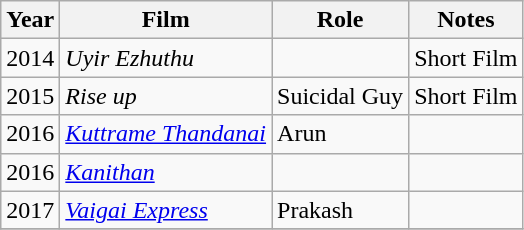<table class="wikitable sortable">
<tr>
<th>Year</th>
<th>Film</th>
<th>Role</th>
<th>Notes</th>
</tr>
<tr>
<td>2014</td>
<td><em>Uyir Ezhuthu</em></td>
<td></td>
<td>Short Film</td>
</tr>
<tr>
<td>2015</td>
<td><em>Rise up</em></td>
<td>Suicidal Guy</td>
<td>Short Film</td>
</tr>
<tr>
<td>2016</td>
<td><em><a href='#'>Kuttrame Thandanai</a></em></td>
<td>Arun</td>
<td></td>
</tr>
<tr>
<td>2016</td>
<td><em><a href='#'>Kanithan</a></em></td>
<td></td>
<td></td>
</tr>
<tr>
<td>2017</td>
<td><em><a href='#'>Vaigai Express</a></em></td>
<td>Prakash</td>
<td></td>
</tr>
<tr>
</tr>
</table>
